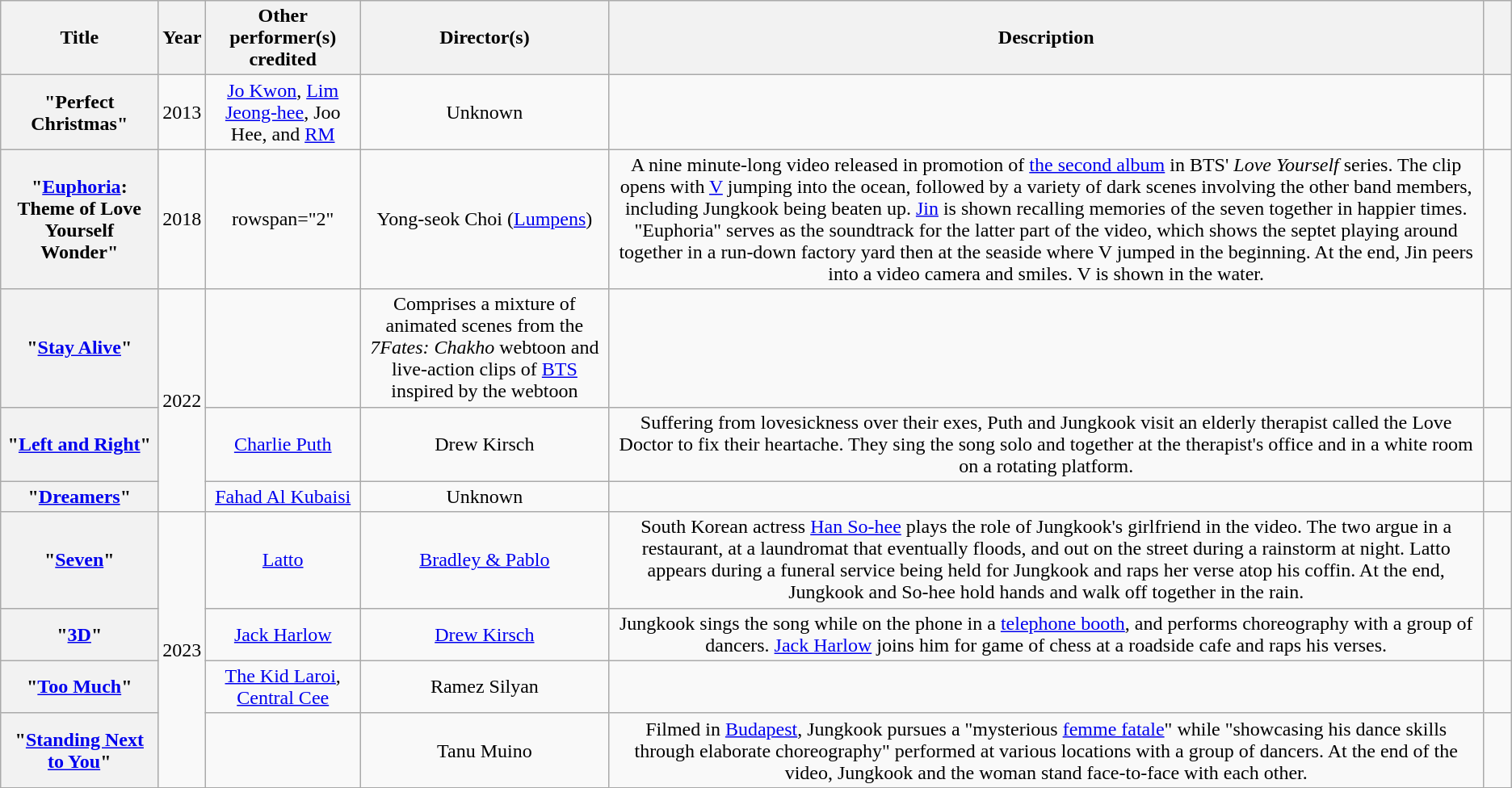<table class="wikitable sortable plainrowheaders" style="text-align:center;">
<tr>
<th scope="col">Title</th>
<th scope="col">Year</th>
<th scope="col">Other performer(s) credited</th>
<th scope="col">Director(s)</th>
<th scope="col">Description</th>
<th scope="col" style="width:1em;"></th>
</tr>
<tr>
<th scope="row">"Perfect Christmas"</th>
<td>2013</td>
<td><a href='#'>Jo Kwon</a>, <a href='#'>Lim Jeong-hee</a>, Joo Hee, and <a href='#'>RM</a></td>
<td>Unknown</td>
<td></td>
<td></td>
</tr>
<tr>
<th scope="row">"<a href='#'>Euphoria</a>: Theme of Love Yourself Wonder"</th>
<td>2018</td>
<td>rowspan="2" </td>
<td>Yong-seok Choi (<a href='#'>Lumpens</a>)</td>
<td>A nine minute-long video released in promotion of <a href='#'>the second album</a> in BTS' <em>Love Yourself</em> series. The clip opens with <a href='#'>V</a> jumping into the ocean, followed by a variety of dark scenes involving the other band members, including Jungkook being beaten up. <a href='#'>Jin</a> is shown recalling memories of the seven together in happier times. "Euphoria" serves as the soundtrack for the latter part of the video, which shows the septet playing around together in a run-down factory yard then at the seaside where V jumped in the beginning. At the end, Jin peers into a video camera and smiles. V is shown in the water.</td>
<td></td>
</tr>
<tr>
<th scope="row">"<a href='#'>Stay Alive</a>"</th>
<td rowspan="3">2022</td>
<td></td>
<td>Comprises a mixture of animated scenes from the <em>7Fates: Chakho</em> webtoon and live-action clips of <a href='#'>BTS</a> inspired by the webtoon</td>
<td></td>
</tr>
<tr>
<th scope="row">"<a href='#'>Left and Right</a>"</th>
<td><a href='#'>Charlie Puth</a></td>
<td>Drew Kirsch</td>
<td>Suffering from lovesickness over their exes, Puth and Jungkook visit an elderly therapist called the Love Doctor to fix their heartache. They sing the song solo and together at the therapist's office and in a white room on a rotating platform.</td>
<td></td>
</tr>
<tr>
<th scope="row">"<a href='#'>Dreamers</a>"</th>
<td><a href='#'>Fahad Al Kubaisi</a></td>
<td>Unknown</td>
<td></td>
<td></td>
</tr>
<tr>
<th scope="row">"<a href='#'>Seven</a>"</th>
<td rowspan="4">2023</td>
<td><a href='#'>Latto</a></td>
<td><a href='#'>Bradley & Pablo</a></td>
<td>South Korean actress <a href='#'>Han So-hee</a> plays the role of Jungkook's girlfriend in the video. The two argue in a restaurant, at a laundromat that eventually floods, and out on the street during a rainstorm at night. Latto appears during a funeral service being held for Jungkook and raps her verse atop his coffin. At the end, Jungkook and So-hee hold hands and walk off together in the rain.</td>
<td></td>
</tr>
<tr>
<th scope="row">"<a href='#'>3D</a>"</th>
<td><a href='#'>Jack Harlow</a></td>
<td><a href='#'>Drew Kirsch</a></td>
<td>Jungkook sings the song while on the phone in a <a href='#'>telephone booth</a>, and performs choreography with a group of dancers. <a href='#'>Jack Harlow</a> joins him for game of chess at a roadside cafe and raps his verses.</td>
<td></td>
</tr>
<tr>
<th scope="row">"<a href='#'>Too Much</a>"</th>
<td><a href='#'>The Kid Laroi</a>, <a href='#'>Central Cee</a></td>
<td>Ramez Silyan</td>
<td></td>
<td></td>
</tr>
<tr>
<th scope="row">"<a href='#'>Standing Next to You</a>"</th>
<td></td>
<td>Tanu Muino</td>
<td>Filmed in <a href='#'>Budapest</a>, Jungkook pursues a "mysterious <a href='#'>femme fatale</a>" while "showcasing his dance skills through elaborate choreography" performed at various locations with a group of dancers. At the end of the video, Jungkook and the woman stand face-to-face with each other.</td>
<td></td>
</tr>
</table>
